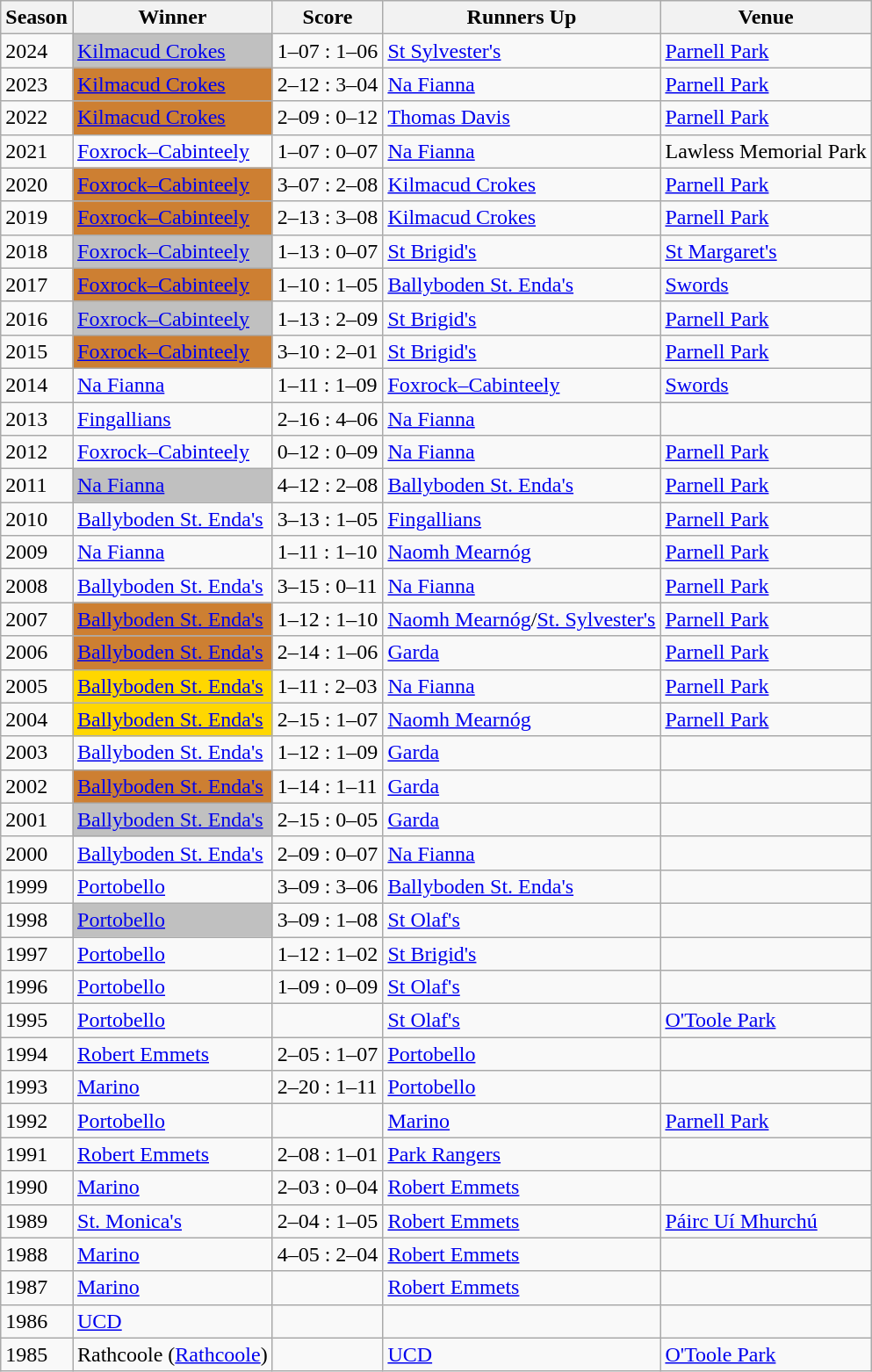<table class="wikitable collapsible">
<tr>
<th>Season</th>
<th>Winner</th>
<th>Score</th>
<th>Runners Up</th>
<th>Venue</th>
</tr>
<tr>
<td>2024</td>
<td style="background-color:#C0C0C0"><a href='#'>Kilmacud Crokes</a></td>
<td>1–07 : 1–06</td>
<td><a href='#'>St Sylvester's</a></td>
<td><a href='#'>Parnell Park</a></td>
</tr>
<tr>
<td>2023</td>
<td style="background-color:#CD7F32"><a href='#'>Kilmacud Crokes</a></td>
<td>2–12 : 3–04</td>
<td><a href='#'>Na Fianna</a></td>
<td><a href='#'>Parnell Park</a></td>
</tr>
<tr>
<td>2022</td>
<td style="background-color:#CD7F32"><a href='#'>Kilmacud Crokes</a></td>
<td>2–09 : 0–12</td>
<td><a href='#'>Thomas Davis</a></td>
<td><a href='#'>Parnell Park</a></td>
</tr>
<tr>
<td>2021</td>
<td><a href='#'>Foxrock–Cabinteely</a></td>
<td>1–07 : 0–07</td>
<td><a href='#'>Na Fianna</a></td>
<td>Lawless Memorial Park</td>
</tr>
<tr>
<td>2020</td>
<td style="background-color:#CD7F32"><a href='#'>Foxrock–Cabinteely</a></td>
<td>3–07 : 2–08</td>
<td><a href='#'>Kilmacud Crokes</a></td>
<td><a href='#'>Parnell Park</a></td>
</tr>
<tr>
<td>2019</td>
<td style="background-color:#CD7F32"><a href='#'>Foxrock–Cabinteely</a></td>
<td>2–13 : 3–08</td>
<td><a href='#'>Kilmacud Crokes</a></td>
<td><a href='#'>Parnell Park</a></td>
</tr>
<tr>
<td>2018</td>
<td style="background-color:#C0C0C0"><a href='#'>Foxrock–Cabinteely</a></td>
<td>1–13 : 0–07</td>
<td><a href='#'>St Brigid's</a></td>
<td><a href='#'>St Margaret's</a></td>
</tr>
<tr>
<td>2017</td>
<td style="background-color:#CD7F32"><a href='#'>Foxrock–Cabinteely</a></td>
<td>1–10 : 1–05</td>
<td><a href='#'>Ballyboden St. Enda's</a></td>
<td><a href='#'>Swords</a></td>
</tr>
<tr>
<td>2016</td>
<td style="background-color:#C0C0C0"><a href='#'>Foxrock–Cabinteely</a></td>
<td>1–13 : 2–09</td>
<td><a href='#'>St Brigid's</a></td>
<td><a href='#'>Parnell Park</a></td>
</tr>
<tr>
<td>2015</td>
<td style="background-color:#CD7F32"><a href='#'>Foxrock–Cabinteely</a></td>
<td>3–10 : 2–01</td>
<td><a href='#'>St Brigid's</a></td>
<td><a href='#'>Parnell Park</a></td>
</tr>
<tr>
<td>2014</td>
<td><a href='#'>Na Fianna</a></td>
<td>1–11 : 1–09</td>
<td><a href='#'>Foxrock–Cabinteely</a></td>
<td><a href='#'>Swords</a></td>
</tr>
<tr>
<td>2013</td>
<td><a href='#'>Fingallians</a></td>
<td>2–16 : 4–06</td>
<td><a href='#'>Na Fianna</a></td>
<td></td>
</tr>
<tr>
<td>2012</td>
<td><a href='#'>Foxrock–Cabinteely</a></td>
<td>0–12 : 0–09</td>
<td><a href='#'>Na Fianna</a></td>
<td><a href='#'>Parnell Park</a></td>
</tr>
<tr>
<td>2011</td>
<td style="background-color:#C0C0C0"><a href='#'>Na Fianna</a></td>
<td>4–12 : 2–08</td>
<td><a href='#'>Ballyboden St. Enda's</a></td>
<td><a href='#'>Parnell Park</a></td>
</tr>
<tr>
<td>2010</td>
<td><a href='#'>Ballyboden St. Enda's</a></td>
<td>3–13 : 1–05</td>
<td><a href='#'>Fingallians</a></td>
<td><a href='#'>Parnell Park</a></td>
</tr>
<tr>
<td>2009</td>
<td><a href='#'>Na Fianna</a></td>
<td>1–11 : 1–10</td>
<td><a href='#'>Naomh Mearnóg</a></td>
<td><a href='#'>Parnell Park</a></td>
</tr>
<tr>
<td>2008</td>
<td><a href='#'>Ballyboden St. Enda's</a></td>
<td>3–15 : 0–11</td>
<td><a href='#'>Na Fianna</a></td>
<td><a href='#'>Parnell Park</a></td>
</tr>
<tr>
<td>2007</td>
<td style="background-color:#CD7F32"><a href='#'>Ballyboden St. Enda's</a></td>
<td>1–12 : 1–10</td>
<td><a href='#'>Naomh Mearnóg</a>/<a href='#'>St. Sylvester's</a></td>
<td><a href='#'>Parnell Park</a></td>
</tr>
<tr>
<td>2006</td>
<td style="background-color:#CD7F32"><a href='#'>Ballyboden St. Enda's</a></td>
<td>2–14 : 1–06</td>
<td><a href='#'>Garda</a></td>
<td><a href='#'>Parnell Park</a></td>
</tr>
<tr>
<td>2005</td>
<td style="background-color:#FFD700"><a href='#'>Ballyboden St. Enda's</a></td>
<td>1–11 : 2–03</td>
<td><a href='#'>Na Fianna</a></td>
<td><a href='#'>Parnell Park</a></td>
</tr>
<tr>
<td>2004</td>
<td style="background-color:#FFD700"><a href='#'>Ballyboden St. Enda's</a></td>
<td>2–15 : 1–07</td>
<td><a href='#'>Naomh Mearnóg</a></td>
<td><a href='#'>Parnell Park</a></td>
</tr>
<tr>
<td>2003</td>
<td><a href='#'>Ballyboden St. Enda's</a></td>
<td>1–12 : 1–09</td>
<td><a href='#'>Garda</a></td>
<td></td>
</tr>
<tr>
<td>2002</td>
<td style="background-color:#CD7F32"><a href='#'>Ballyboden St. Enda's</a></td>
<td>1–14 : 1–11</td>
<td><a href='#'>Garda</a></td>
<td></td>
</tr>
<tr>
<td>2001</td>
<td style="background-color:#C0C0C0"><a href='#'>Ballyboden St. Enda's</a></td>
<td>2–15 : 0–05</td>
<td><a href='#'>Garda</a></td>
<td></td>
</tr>
<tr>
<td>2000</td>
<td><a href='#'>Ballyboden St. Enda's</a></td>
<td>2–09 : 0–07</td>
<td><a href='#'>Na Fianna</a></td>
<td></td>
</tr>
<tr>
<td>1999</td>
<td><a href='#'>Portobello</a></td>
<td>3–09 : 3–06</td>
<td><a href='#'>Ballyboden St. Enda's</a></td>
<td></td>
</tr>
<tr>
<td>1998</td>
<td style="background-color:#C0C0C0"><a href='#'>Portobello</a></td>
<td>3–09 : 1–08</td>
<td><a href='#'>St Olaf's</a></td>
<td></td>
</tr>
<tr>
<td>1997</td>
<td><a href='#'>Portobello</a></td>
<td>1–12 : 1–02</td>
<td><a href='#'>St Brigid's</a></td>
<td></td>
</tr>
<tr>
<td>1996</td>
<td><a href='#'>Portobello</a></td>
<td>1–09 : 0–09</td>
<td><a href='#'>St Olaf's</a></td>
<td></td>
</tr>
<tr>
<td>1995</td>
<td><a href='#'>Portobello</a></td>
<td></td>
<td><a href='#'>St Olaf's</a></td>
<td><a href='#'>O'Toole Park</a></td>
</tr>
<tr>
<td>1994</td>
<td><a href='#'>Robert Emmets</a></td>
<td>2–05 : 1–07</td>
<td><a href='#'>Portobello</a></td>
<td></td>
</tr>
<tr>
<td>1993</td>
<td><a href='#'>Marino</a></td>
<td>2–20 : 1–11</td>
<td><a href='#'>Portobello</a></td>
<td></td>
</tr>
<tr>
<td>1992</td>
<td><a href='#'>Portobello</a></td>
<td></td>
<td><a href='#'>Marino</a></td>
<td><a href='#'>Parnell Park</a></td>
</tr>
<tr>
<td>1991</td>
<td><a href='#'>Robert Emmets</a></td>
<td>2–08 : 1–01</td>
<td><a href='#'>Park Rangers</a></td>
<td></td>
</tr>
<tr>
<td>1990</td>
<td><a href='#'>Marino</a></td>
<td>2–03 : 0–04</td>
<td><a href='#'>Robert Emmets</a></td>
<td></td>
</tr>
<tr>
<td>1989</td>
<td><a href='#'>St. Monica's</a></td>
<td>2–04 : 1–05</td>
<td><a href='#'>Robert Emmets</a></td>
<td><a href='#'>Páirc Uí Mhurchú</a></td>
</tr>
<tr>
<td>1988</td>
<td><a href='#'>Marino</a></td>
<td>4–05 : 2–04</td>
<td><a href='#'>Robert Emmets</a></td>
<td></td>
</tr>
<tr>
<td>1987</td>
<td><a href='#'>Marino</a></td>
<td></td>
<td><a href='#'>Robert Emmets</a></td>
<td></td>
</tr>
<tr>
<td>1986</td>
<td><a href='#'>UCD</a></td>
<td></td>
<td></td>
<td></td>
</tr>
<tr>
<td>1985</td>
<td>Rathcoole (<a href='#'>Rathcoole</a>)</td>
<td></td>
<td><a href='#'>UCD</a></td>
<td><a href='#'>O'Toole Park</a></td>
</tr>
</table>
